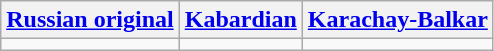<table class="wikitable">
<tr>
<th><a href='#'>Russian original</a></th>
<th><a href='#'>Kabardian</a></th>
<th><a href='#'>Karachay-Balkar</a></th>
</tr>
<tr style="vertical-align:top; white-space:nowrap;">
<td></td>
<td></td>
<td></td>
</tr>
</table>
